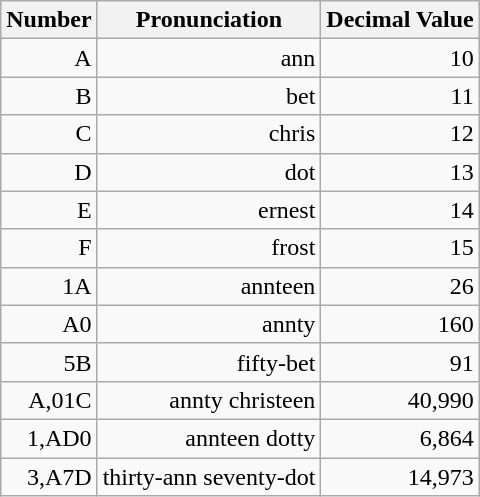<table class="wikitable" style="display: inline-table; margin-right: 50px;; text-align:right;">
<tr>
<th>Number</th>
<th>Pronunciation</th>
<th>Decimal Value</th>
</tr>
<tr>
<td>A</td>
<td>ann</td>
<td>10</td>
</tr>
<tr>
<td>B</td>
<td>bet</td>
<td>11</td>
</tr>
<tr>
<td>C</td>
<td>chris</td>
<td>12</td>
</tr>
<tr>
<td>D</td>
<td>dot</td>
<td>13</td>
</tr>
<tr>
<td>E</td>
<td>ernest</td>
<td>14</td>
</tr>
<tr>
<td>F</td>
<td>frost</td>
<td>15</td>
</tr>
<tr>
<td>1A</td>
<td>annteen</td>
<td>26</td>
</tr>
<tr>
<td>A0</td>
<td>annty</td>
<td>160</td>
</tr>
<tr>
<td>5B</td>
<td>fifty-bet</td>
<td>91</td>
</tr>
<tr>
<td>A,01C</td>
<td>annty christeen</td>
<td>40,990</td>
</tr>
<tr>
<td>1,AD0</td>
<td>annteen dotty</td>
<td>6,864</td>
</tr>
<tr>
<td>3,A7D</td>
<td>thirty-ann seventy-dot</td>
<td>14,973</td>
</tr>
</table>
